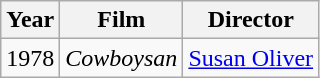<table class="wikitable">
<tr>
<th>Year</th>
<th>Film</th>
<th>Director</th>
</tr>
<tr>
<td>1978</td>
<td><em>Cowboysan</em></td>
<td><a href='#'>Susan Oliver</a></td>
</tr>
</table>
